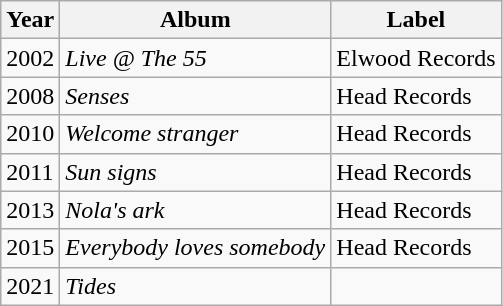<table class="wikitable sortable">
<tr>
<th>Year</th>
<th>Album</th>
<th>Label</th>
</tr>
<tr>
<td>2002</td>
<td><em>Live @ The 55</em></td>
<td>Elwood Records</td>
</tr>
<tr>
<td>2008</td>
<td><em>Senses</em></td>
<td>Head Records</td>
</tr>
<tr>
<td>2010</td>
<td><em>Welcome stranger</em></td>
<td>Head Records</td>
</tr>
<tr>
<td>2011</td>
<td><em>Sun signs</em></td>
<td>Head Records</td>
</tr>
<tr>
<td>2013</td>
<td><em>Nola's ark</em></td>
<td>Head Records</td>
</tr>
<tr>
<td>2015</td>
<td><em>Everybody loves somebody</em></td>
<td>Head Records</td>
</tr>
<tr>
<td>2021</td>
<td><em>Tides</em></td>
<td></td>
</tr>
</table>
